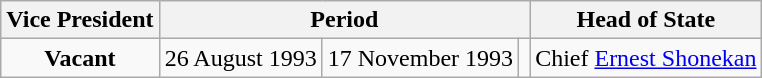<table class="wikitable" style="text-align:center">
<tr>
<th>Vice President</th>
<th colspan="3">Period</th>
<th>Head of State</th>
</tr>
<tr>
<td><strong>Vacant</strong></td>
<td>26 August 1993</td>
<td>17 November 1993</td>
<td></td>
<td>Chief <a href='#'>Ernest Shonekan</a></td>
</tr>
</table>
